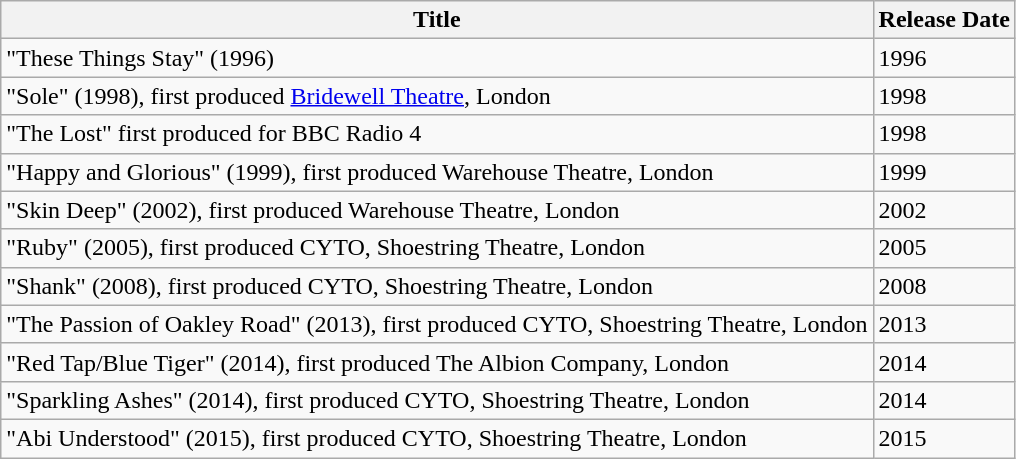<table class="wikitable">
<tr>
<th>Title</th>
<th>Release Date</th>
</tr>
<tr>
<td>"These Things Stay" (1996)</td>
<td>1996</td>
</tr>
<tr>
<td>"Sole" (1998), first produced <a href='#'>Bridewell Theatre</a>, London</td>
<td>1998</td>
</tr>
<tr>
<td>"The Lost" first produced for BBC Radio 4</td>
<td>1998</td>
</tr>
<tr>
<td>"Happy and Glorious" (1999), first produced Warehouse Theatre, London</td>
<td>1999</td>
</tr>
<tr>
<td>"Skin Deep" (2002), first produced Warehouse Theatre, London</td>
<td>2002</td>
</tr>
<tr>
<td>"Ruby" (2005), first produced CYTO, Shoestring Theatre, London</td>
<td>2005</td>
</tr>
<tr>
<td>"Shank" (2008), first produced CYTO, Shoestring Theatre, London</td>
<td>2008</td>
</tr>
<tr>
<td>"The Passion of Oakley Road" (2013), first produced CYTO, Shoestring Theatre, London</td>
<td>2013</td>
</tr>
<tr>
<td>"Red Tap/Blue Tiger" (2014), first produced The Albion Company, London</td>
<td>2014</td>
</tr>
<tr>
<td>"Sparkling Ashes" (2014), first produced CYTO, Shoestring Theatre, London</td>
<td>2014</td>
</tr>
<tr>
<td>"Abi Understood" (2015), first produced CYTO, Shoestring Theatre, London</td>
<td>2015</td>
</tr>
</table>
